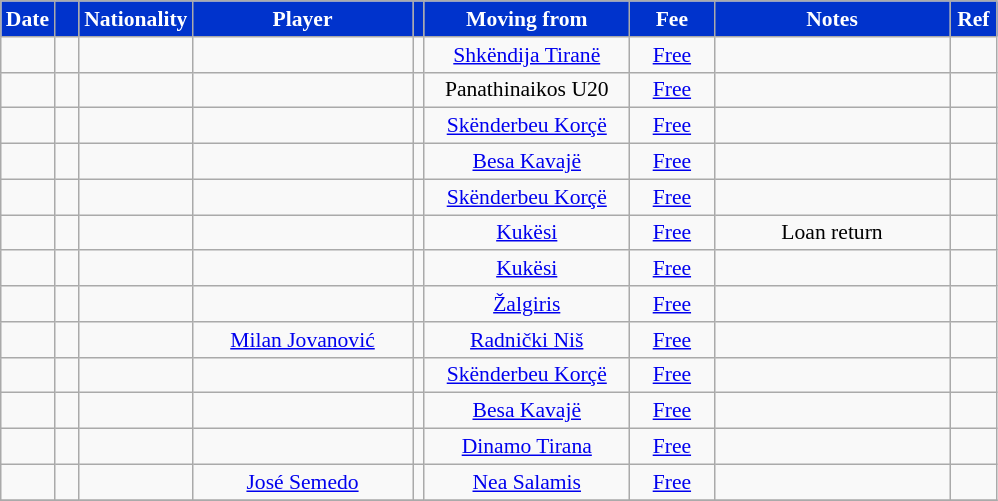<table class="wikitable"  style="text-align:center; font-size:90%; ">
<tr>
<th style="background:#03c; color:white; width:15px;">Date</th>
<th style="background:#03c; color:white; width:10px;"></th>
<th style="background:#03c; color:white; width:10px;">Nationality</th>
<th style="background:#03c; color:white; width:140px;">Player</th>
<th style="background:#03c; color:white; width:1px;"></th>
<th style="background:#03c; color:white; width:130px;">Moving from</th>
<th style="background:#03c; color:white; width:50px;">Fee</th>
<th style="background:#03c; color:white; width:150px;">Notes</th>
<th style="background:#03c; color:white; width:25px;">Ref</th>
</tr>
<tr>
<td></td>
<td align=center></td>
<td align=center></td>
<td></td>
<td></td>
<td><a href='#'>Shkëndija Tiranë</a></td>
<td align=center><a href='#'>Free</a></td>
<td align=center></td>
<td align=center></td>
</tr>
<tr>
<td></td>
<td align=center></td>
<td align=center></td>
<td></td>
<td></td>
<td>Panathinaikos U20</td>
<td align=center><a href='#'>Free</a></td>
<td align=center></td>
<td align=center></td>
</tr>
<tr>
<td></td>
<td align=center></td>
<td align=center></td>
<td></td>
<td></td>
<td><a href='#'>Skënderbeu Korçë</a></td>
<td align=center><a href='#'>Free</a></td>
<td align=center></td>
<td align=center></td>
</tr>
<tr>
<td></td>
<td align=center></td>
<td align=center></td>
<td></td>
<td></td>
<td><a href='#'>Besa Kavajë</a></td>
<td align=center><a href='#'>Free</a></td>
<td align=center></td>
<td align=center></td>
</tr>
<tr>
<td></td>
<td align=center></td>
<td align=center></td>
<td></td>
<td></td>
<td><a href='#'>Skënderbeu Korçë</a></td>
<td align=center><a href='#'>Free</a></td>
<td align=center></td>
<td align=center></td>
</tr>
<tr>
<td></td>
<td align=center></td>
<td align=center></td>
<td></td>
<td></td>
<td><a href='#'>Kukësi</a></td>
<td align=center><a href='#'>Free</a></td>
<td align=center>Loan return</td>
<td align=center></td>
</tr>
<tr>
<td></td>
<td align=center></td>
<td align=center></td>
<td></td>
<td></td>
<td><a href='#'>Kukësi</a></td>
<td align=center><a href='#'>Free</a></td>
<td align=center></td>
<td align=center></td>
</tr>
<tr>
<td></td>
<td align=center></td>
<td align=center></td>
<td></td>
<td></td>
<td><a href='#'>Žalgiris</a></td>
<td align=center><a href='#'>Free</a></td>
<td align=center></td>
<td align=center></td>
</tr>
<tr>
<td></td>
<td align=center></td>
<td align=center></td>
<td><a href='#'>Milan Jovanović</a></td>
<td></td>
<td><a href='#'>Radnički Niš</a></td>
<td align=center><a href='#'>Free</a></td>
<td align=center></td>
<td align=center></td>
</tr>
<tr>
<td></td>
<td align=center></td>
<td align=center></td>
<td></td>
<td></td>
<td><a href='#'>Skënderbeu Korçë</a></td>
<td align=center><a href='#'>Free</a></td>
<td align=center></td>
<td align=center></td>
</tr>
<tr>
<td></td>
<td align=center></td>
<td align=center></td>
<td></td>
<td></td>
<td><a href='#'>Besa Kavajë</a></td>
<td align=center><a href='#'>Free</a></td>
<td align=center></td>
<td align=center></td>
</tr>
<tr>
<td></td>
<td align=center></td>
<td align=center></td>
<td></td>
<td></td>
<td><a href='#'>Dinamo Tirana</a></td>
<td align=center><a href='#'>Free</a></td>
<td align=center></td>
<td align=center></td>
</tr>
<tr>
<td></td>
<td align=center></td>
<td align=center></td>
<td><a href='#'>José Semedo</a></td>
<td></td>
<td><a href='#'>Nea Salamis</a></td>
<td align=center><a href='#'>Free</a></td>
<td align=center></td>
<td align=center></td>
</tr>
<tr>
</tr>
</table>
